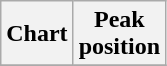<table class="wikitable plainrowheaders">
<tr>
<th>Chart</th>
<th>Peak<br>position</th>
</tr>
<tr>
</tr>
</table>
